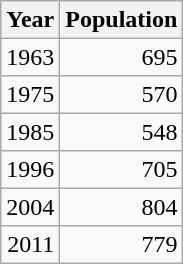<table class="wikitable" style="line-height:1.1em;">
<tr>
<th>Year</th>
<th>Population</th>
</tr>
<tr align="right">
<td>1963</td>
<td>695</td>
</tr>
<tr align="right">
<td>1975</td>
<td>570</td>
</tr>
<tr align="right">
<td>1985</td>
<td>548</td>
</tr>
<tr align="right">
<td>1996</td>
<td>705</td>
</tr>
<tr align="right">
<td>2004</td>
<td>804</td>
</tr>
<tr align="right">
<td>2011</td>
<td>779</td>
</tr>
</table>
